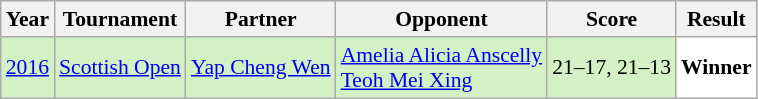<table class="sortable wikitable" style="font-size: 90%;">
<tr>
<th>Year</th>
<th>Tournament</th>
<th>Partner</th>
<th>Opponent</th>
<th>Score</th>
<th>Result</th>
</tr>
<tr style="background:#D4F1C5">
<td align="center"><a href='#'>2016</a></td>
<td align="left"><a href='#'>Scottish Open</a></td>
<td align="left"> <a href='#'>Yap Cheng Wen</a></td>
<td align="left"> <a href='#'>Amelia Alicia Anscelly</a> <br>  <a href='#'>Teoh Mei Xing</a></td>
<td align="left">21–17, 21–13</td>
<td style="text-align:left; background:white"> <strong>Winner</strong></td>
</tr>
</table>
